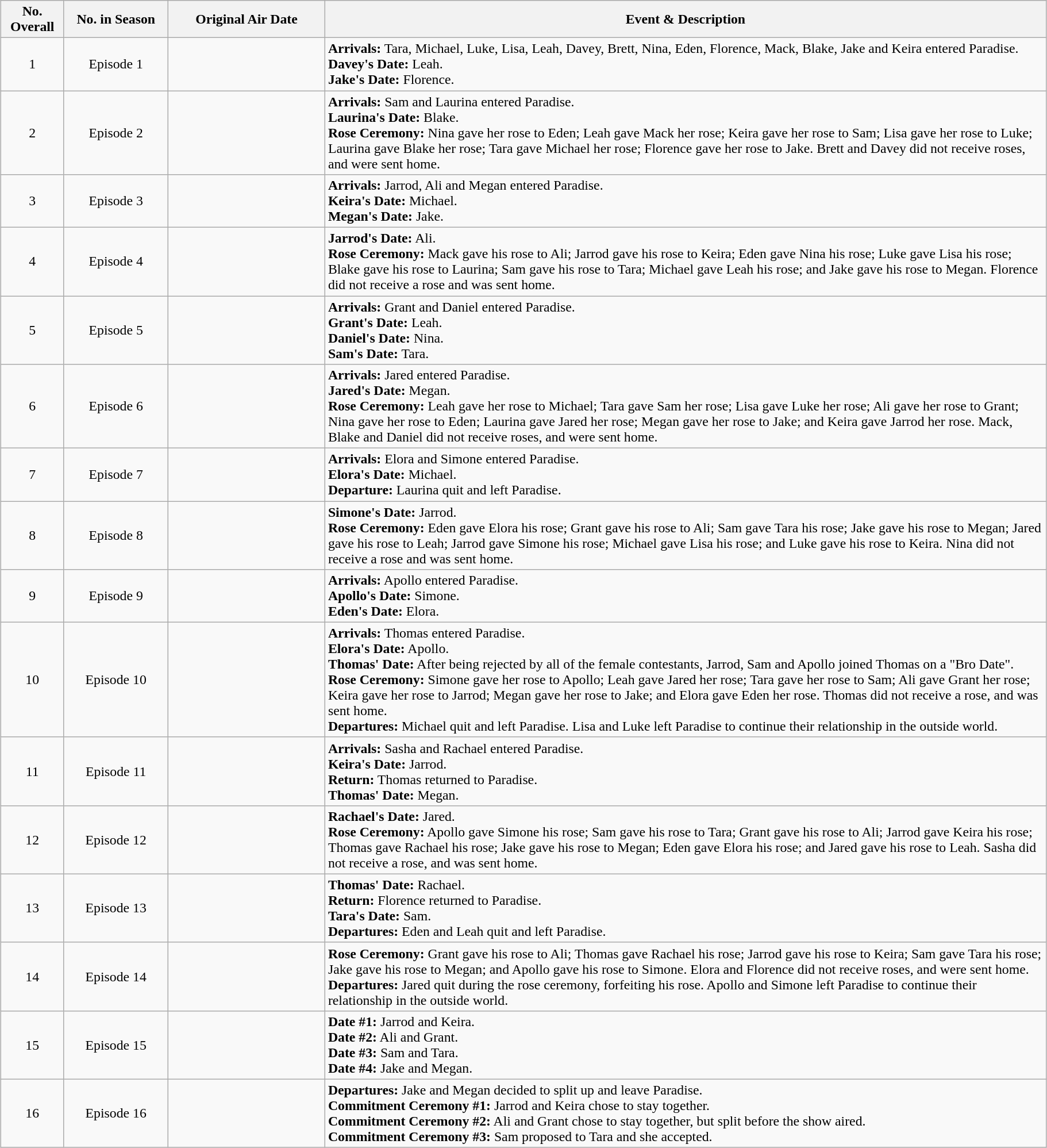<table class="wikitable" style="width: 96%; margin-left: auto; margin-right: auto; font-size:99%;">
<tr>
<th style="width: 6%;">No. Overall</th>
<th style="width: 10%;">No. in Season</th>
<th style="width: 15%;">Original Air Date</th>
<th>Event & Description</th>
</tr>
<tr>
<td style="text-align:center;">1</td>
<td style="text-align:center;">Episode 1</td>
<td style="text-align:center;"></td>
<td><strong>Arrivals:</strong> Tara, Michael, Luke, Lisa, Leah, Davey, Brett, Nina, Eden, Florence, Mack, Blake, Jake and Keira entered Paradise.<br><strong>Davey's Date:</strong> Leah.<br><strong>Jake's Date:</strong> Florence.</td>
</tr>
<tr>
<td style="text-align:center;">2</td>
<td style="text-align:center;">Episode 2</td>
<td style="text-align:center;"></td>
<td><strong>Arrivals:</strong> Sam and Laurina entered Paradise.<br><strong>Laurina's Date:</strong> Blake.<br><strong>Rose Ceremony:</strong> Nina gave her rose to Eden; Leah gave Mack her rose; Keira gave her rose to Sam; Lisa gave her rose to Luke; Laurina gave Blake her rose; Tara gave Michael her rose; Florence gave her rose to Jake. Brett and Davey did not receive roses, and were sent home.</td>
</tr>
<tr>
<td style="text-align:center;">3</td>
<td style="text-align:center;">Episode 3</td>
<td style="text-align:center;"></td>
<td><strong>Arrivals:</strong> Jarrod, Ali and Megan entered Paradise.<br><strong>Keira's Date:</strong> Michael.<br><strong>Megan's Date:</strong> Jake.</td>
</tr>
<tr>
<td style="text-align:center;">4</td>
<td style="text-align:center;">Episode 4</td>
<td style="text-align:center;"></td>
<td><strong>Jarrod's Date:</strong> Ali.<br><strong>Rose Ceremony:</strong> Mack gave his rose to Ali; Jarrod gave his rose to Keira; Eden gave Nina his rose; Luke gave Lisa his rose; Blake gave his rose to Laurina; Sam gave his rose to Tara; Michael gave Leah his rose; and Jake gave his rose to Megan. Florence did not receive a rose and was sent home.</td>
</tr>
<tr>
<td style="text-align:center;">5</td>
<td style="text-align:center;">Episode 5</td>
<td style="text-align:center;"></td>
<td><strong>Arrivals:</strong> Grant and Daniel entered Paradise.<br><strong>Grant's Date:</strong> Leah.<br><strong>Daniel's Date:</strong> Nina.<br><strong>Sam's Date:</strong> Tara.</td>
</tr>
<tr>
<td style="text-align:center;">6</td>
<td style="text-align:center;">Episode 6</td>
<td style="text-align:center;"></td>
<td><strong>Arrivals:</strong> Jared entered Paradise.<br><strong>Jared's Date:</strong> Megan.<br><strong>Rose Ceremony:</strong> Leah gave her rose to Michael; Tara gave Sam her rose; Lisa gave Luke her rose; Ali gave her rose to Grant; Nina gave her rose to Eden; Laurina gave Jared her rose; Megan gave her rose to Jake; and Keira gave Jarrod her rose. Mack, Blake and Daniel did not receive roses, and were sent home.</td>
</tr>
<tr>
<td style="text-align:center;">7</td>
<td style="text-align:center;">Episode 7</td>
<td style="text-align:center;"></td>
<td><strong>Arrivals:</strong> Elora and Simone entered Paradise.<br><strong>Elora's Date:</strong> Michael.<br><strong>Departure:</strong> Laurina quit and left Paradise.</td>
</tr>
<tr>
<td style="text-align:center;">8</td>
<td style="text-align:center;">Episode 8</td>
<td style="text-align:center;"></td>
<td><strong>Simone's Date:</strong> Jarrod.<br><strong>Rose Ceremony:</strong> Eden gave Elora his rose; Grant gave his rose to Ali; Sam gave Tara his rose; Jake gave his rose to Megan; Jared gave his rose to Leah; Jarrod gave Simone his rose; Michael gave Lisa his rose; and Luke gave his rose to Keira. Nina did not receive a rose and was sent home.</td>
</tr>
<tr>
<td style="text-align:center;">9</td>
<td style="text-align:center;">Episode 9</td>
<td style="text-align:center;"></td>
<td><strong>Arrivals:</strong> Apollo entered Paradise.<br><strong>Apollo's Date:</strong> Simone.<br><strong>Eden's Date:</strong> Elora.</td>
</tr>
<tr>
<td style="text-align:center;">10</td>
<td style="text-align:center;">Episode 10</td>
<td style="text-align:center;"></td>
<td><strong>Arrivals:</strong> Thomas entered Paradise.<br><strong>Elora's Date:</strong> Apollo.<br><strong>Thomas' Date:</strong> After being rejected by all of the female contestants, Jarrod, Sam and Apollo joined Thomas on a "Bro Date".<br><strong>Rose Ceremony:</strong> Simone gave her rose to Apollo; Leah gave Jared her rose; Tara gave her rose to Sam; Ali gave Grant her rose; Keira gave her rose to Jarrod; Megan gave her rose to Jake; and Elora gave Eden her rose. Thomas did not receive a rose, and was sent home.<br><strong>Departures:</strong> Michael quit and left Paradise. Lisa and Luke left Paradise to continue their relationship in the outside world.</td>
</tr>
<tr>
<td style="text-align:center;">11</td>
<td style="text-align:center;">Episode 11</td>
<td style="text-align:center;"></td>
<td><strong>Arrivals:</strong> Sasha and Rachael entered Paradise.<br><strong>Keira's Date:</strong> Jarrod.<br><strong>Return:</strong> Thomas returned to Paradise.<br><strong>Thomas' Date:</strong> Megan.</td>
</tr>
<tr>
<td style="text-align:center;">12</td>
<td style="text-align:center;">Episode 12</td>
<td style="text-align:center;"></td>
<td><strong>Rachael's Date:</strong> Jared.<br><strong>Rose Ceremony:</strong> Apollo gave Simone his rose; Sam gave his rose to Tara; Grant gave his rose to Ali; Jarrod gave Keira his rose; Thomas gave Rachael his rose; Jake gave his rose to Megan; Eden gave Elora his rose; and Jared gave his rose to Leah. Sasha did not receive a rose, and was sent home.</td>
</tr>
<tr>
<td style="text-align:center;">13</td>
<td style="text-align:center;">Episode 13</td>
<td style="text-align:center;"></td>
<td><strong>Thomas' Date:</strong> Rachael.<br><strong>Return:</strong> Florence returned to Paradise.<br><strong>Tara's Date:</strong> Sam.<br><strong>Departures:</strong> Eden and Leah quit and left Paradise.</td>
</tr>
<tr>
<td style="text-align:center;">14</td>
<td style="text-align:center;">Episode 14</td>
<td style="text-align:center;"></td>
<td><strong>Rose Ceremony:</strong> Grant gave his rose to Ali; Thomas gave Rachael his rose; Jarrod gave his rose to Keira; Sam gave Tara his rose; Jake gave his rose to Megan; and Apollo gave his rose to Simone. Elora and Florence did not receive roses, and were sent home.<br><strong>Departures:</strong> Jared quit during the rose ceremony, forfeiting his rose. Apollo and Simone left Paradise to continue their relationship in the outside world.</td>
</tr>
<tr>
<td style="text-align:center;">15</td>
<td style="text-align:center;">Episode 15</td>
<td style="text-align:center;"></td>
<td><strong>Date #1:</strong> Jarrod and Keira.<br><strong>Date #2:</strong> Ali and Grant.<br><strong>Date #3:</strong> Sam and Tara.<br><strong>Date #4:</strong> Jake and Megan.</td>
</tr>
<tr>
<td style="text-align:center;">16</td>
<td style="text-align:center;">Episode 16</td>
<td style="text-align:center;"></td>
<td><strong>Departures:</strong> Jake and Megan decided to split up and leave Paradise.<br><strong>Commitment Ceremony #1:</strong> Jarrod and Keira chose to stay together.<br><strong>Commitment Ceremony #2:</strong> Ali and Grant chose to stay together, but split before the show aired.<br><strong>Commitment Ceremony #3:</strong> Sam proposed to Tara and she accepted.</td>
</tr>
</table>
